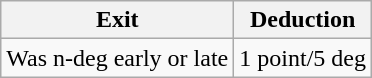<table class="wikitable">
<tr>
<th>Exit</th>
<th>Deduction</th>
</tr>
<tr>
<td>Was n-deg early or late</td>
<td>1 point/5 deg</td>
</tr>
</table>
